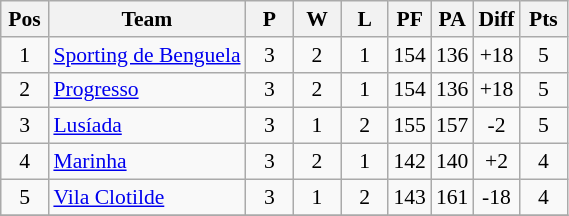<table class="wikitable" style="text-align:center; font-size:90%">
<tr>
<th width=25>Pos</th>
<th>Team</th>
<th width=25>P</th>
<th width=25>W</th>
<th width=25>L</th>
<th>PF</th>
<th>PA</th>
<th>Diff</th>
<th width=25>Pts</th>
</tr>
<tr>
<td>1</td>
<td align=left><a href='#'>Sporting de Benguela</a></td>
<td>3</td>
<td>2</td>
<td>1</td>
<td>154</td>
<td>136</td>
<td>+18</td>
<td>5</td>
</tr>
<tr>
<td>2</td>
<td align=left><a href='#'>Progresso</a></td>
<td>3</td>
<td>2</td>
<td>1</td>
<td>154</td>
<td>136</td>
<td>+18</td>
<td>5</td>
</tr>
<tr>
<td>3</td>
<td align=left><a href='#'>Lusíada</a></td>
<td>3</td>
<td>1</td>
<td>2</td>
<td>155</td>
<td>157</td>
<td>-2</td>
<td>5</td>
</tr>
<tr>
<td>4</td>
<td align=left><a href='#'>Marinha</a></td>
<td>3</td>
<td>2</td>
<td>1</td>
<td>142</td>
<td>140</td>
<td>+2</td>
<td>4</td>
</tr>
<tr>
<td>5</td>
<td align=left><a href='#'>Vila Clotilde</a></td>
<td>3</td>
<td>1</td>
<td>2</td>
<td>143</td>
<td>161</td>
<td>-18</td>
<td>4</td>
</tr>
<tr>
</tr>
</table>
